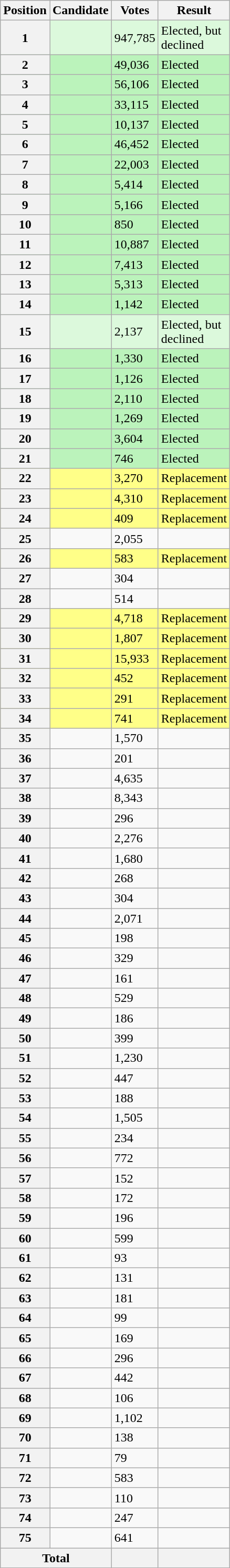<table class="wikitable sortable col3right">
<tr>
<th scope="col">Position</th>
<th scope="col">Candidate</th>
<th scope="col">Votes</th>
<th scope="col">Result</th>
</tr>
<tr bgcolor=dcf9dc>
<th scope="row">1</th>
<td></td>
<td>947,785</td>
<td>Elected, but<br>declined</td>
</tr>
<tr bgcolor=bbf3bb>
<th scope="row">2</th>
<td></td>
<td>49,036</td>
<td>Elected</td>
</tr>
<tr bgcolor=bbf3bb>
<th scope="row">3</th>
<td></td>
<td>56,106</td>
<td>Elected</td>
</tr>
<tr bgcolor=bbf3bb>
<th scope="row">4</th>
<td></td>
<td>33,115</td>
<td>Elected</td>
</tr>
<tr bgcolor=bbf3bb>
<th scope="row">5</th>
<td></td>
<td>10,137</td>
<td>Elected</td>
</tr>
<tr bgcolor=bbf3bb>
<th scope="row">6</th>
<td></td>
<td>46,452</td>
<td>Elected</td>
</tr>
<tr bgcolor=bbf3bb>
<th scope="row">7</th>
<td></td>
<td>22,003</td>
<td>Elected</td>
</tr>
<tr bgcolor=bbf3bb>
<th scope="row">8</th>
<td></td>
<td>5,414</td>
<td>Elected</td>
</tr>
<tr bgcolor=bbf3bb>
<th scope="row">9</th>
<td></td>
<td>5,166</td>
<td>Elected</td>
</tr>
<tr bgcolor=bbf3bb>
<th scope="row">10</th>
<td></td>
<td>850</td>
<td>Elected</td>
</tr>
<tr bgcolor=bbf3bb>
<th scope="row">11</th>
<td></td>
<td>10,887</td>
<td>Elected</td>
</tr>
<tr bgcolor=bbf3bb>
<th scope="row">12</th>
<td></td>
<td>7,413</td>
<td>Elected</td>
</tr>
<tr bgcolor=bbf3bb>
<th scope="row">13</th>
<td></td>
<td>5,313</td>
<td>Elected</td>
</tr>
<tr bgcolor=bbf3bb>
<th scope="row">14</th>
<td></td>
<td>1,142</td>
<td>Elected</td>
</tr>
<tr bgcolor=dcf9dc>
<th scope="row">15</th>
<td></td>
<td>2,137</td>
<td>Elected, but<br>declined</td>
</tr>
<tr bgcolor=bbf3bb>
<th scope="row">16</th>
<td></td>
<td>1,330</td>
<td>Elected</td>
</tr>
<tr bgcolor=bbf3bb>
<th scope="row">17</th>
<td></td>
<td>1,126</td>
<td>Elected</td>
</tr>
<tr bgcolor=bbf3bb>
<th scope="row">18</th>
<td></td>
<td>2,110</td>
<td>Elected</td>
</tr>
<tr bgcolor=bbf3bb>
<th scope="row">19</th>
<td></td>
<td>1,269</td>
<td>Elected</td>
</tr>
<tr bgcolor=bbf3bb>
<th scope="row">20</th>
<td></td>
<td>3,604</td>
<td>Elected</td>
</tr>
<tr bgcolor=bbf3bb>
<th scope="row">21</th>
<td></td>
<td>746</td>
<td>Elected</td>
</tr>
<tr bgcolor=#FF8>
<th scope="row">22</th>
<td></td>
<td>3,270</td>
<td>Replacement</td>
</tr>
<tr bgcolor=#FF8>
<th scope="row">23</th>
<td></td>
<td>4,310</td>
<td>Replacement</td>
</tr>
<tr bgcolor=#FF8>
<th scope="row">24</th>
<td></td>
<td>409</td>
<td>Replacement</td>
</tr>
<tr>
<th scope="row">25</th>
<td></td>
<td>2,055</td>
<td></td>
</tr>
<tr bgcolor=#FF8>
<th scope="row">26</th>
<td></td>
<td>583</td>
<td>Replacement</td>
</tr>
<tr>
<th scope="row">27</th>
<td></td>
<td>304</td>
<td></td>
</tr>
<tr>
<th scope="row">28</th>
<td></td>
<td>514</td>
<td></td>
</tr>
<tr bgcolor=#FF8>
<th scope="row">29</th>
<td></td>
<td>4,718</td>
<td>Replacement</td>
</tr>
<tr bgcolor=#FF8>
<th scope="row">30</th>
<td></td>
<td>1,807</td>
<td>Replacement</td>
</tr>
<tr bgcolor=#FF8>
<th scope="row">31</th>
<td></td>
<td>15,933</td>
<td>Replacement</td>
</tr>
<tr bgcolor=#FF8>
<th scope="row">32</th>
<td></td>
<td>452</td>
<td>Replacement</td>
</tr>
<tr bgcolor=#FF8>
<th scope="row">33</th>
<td></td>
<td>291</td>
<td>Replacement</td>
</tr>
<tr bgcolor=#FF8>
<th scope="row">34</th>
<td></td>
<td>741</td>
<td>Replacement</td>
</tr>
<tr>
<th scope="row">35</th>
<td></td>
<td>1,570</td>
<td></td>
</tr>
<tr>
<th scope="row">36</th>
<td></td>
<td>201</td>
<td></td>
</tr>
<tr>
<th scope="row">37</th>
<td></td>
<td>4,635</td>
<td></td>
</tr>
<tr>
<th scope="row">38</th>
<td></td>
<td>8,343</td>
<td></td>
</tr>
<tr>
<th scope="row">39</th>
<td></td>
<td>296</td>
<td></td>
</tr>
<tr>
<th scope="row">40</th>
<td></td>
<td>2,276</td>
<td></td>
</tr>
<tr>
<th scope="row">41</th>
<td></td>
<td>1,680</td>
<td></td>
</tr>
<tr>
<th scope="row">42</th>
<td></td>
<td>268</td>
<td></td>
</tr>
<tr>
<th scope="row">43</th>
<td></td>
<td>304</td>
<td></td>
</tr>
<tr>
<th scope="row">44</th>
<td></td>
<td>2,071</td>
<td></td>
</tr>
<tr>
<th scope="row">45</th>
<td></td>
<td>198</td>
<td></td>
</tr>
<tr>
<th scope="row">46</th>
<td></td>
<td>329</td>
<td></td>
</tr>
<tr>
<th scope="row">47</th>
<td></td>
<td>161</td>
<td></td>
</tr>
<tr>
<th scope="row">48</th>
<td></td>
<td>529</td>
<td></td>
</tr>
<tr>
<th scope="row">49</th>
<td></td>
<td>186</td>
<td></td>
</tr>
<tr>
<th scope="row">50</th>
<td></td>
<td>399</td>
<td></td>
</tr>
<tr>
<th scope="row">51</th>
<td></td>
<td>1,230</td>
<td></td>
</tr>
<tr>
<th scope="row">52</th>
<td></td>
<td>447</td>
<td></td>
</tr>
<tr>
<th scope="row">53</th>
<td></td>
<td>188</td>
<td></td>
</tr>
<tr>
<th scope="row">54</th>
<td></td>
<td>1,505</td>
<td></td>
</tr>
<tr>
<th scope="row">55</th>
<td></td>
<td>234</td>
<td></td>
</tr>
<tr>
<th scope="row">56</th>
<td></td>
<td>772</td>
<td></td>
</tr>
<tr>
<th scope="row">57</th>
<td></td>
<td>152</td>
<td></td>
</tr>
<tr>
<th scope="row">58</th>
<td></td>
<td>172</td>
<td></td>
</tr>
<tr>
<th scope="row">59</th>
<td></td>
<td>196</td>
<td></td>
</tr>
<tr>
<th scope="row">60</th>
<td></td>
<td>599</td>
<td></td>
</tr>
<tr>
<th scope="row">61</th>
<td></td>
<td>93</td>
<td></td>
</tr>
<tr>
<th scope="row">62</th>
<td></td>
<td>131</td>
<td></td>
</tr>
<tr>
<th scope="row">63</th>
<td></td>
<td>181</td>
<td></td>
</tr>
<tr>
<th scope="row">64</th>
<td></td>
<td>99</td>
<td></td>
</tr>
<tr>
<th scope="row">65</th>
<td></td>
<td>169</td>
<td></td>
</tr>
<tr>
<th scope="row">66</th>
<td></td>
<td>296</td>
<td></td>
</tr>
<tr>
<th scope="row">67</th>
<td></td>
<td>442</td>
<td></td>
</tr>
<tr>
<th scope="row">68</th>
<td></td>
<td>106</td>
<td></td>
</tr>
<tr>
<th scope="row">69</th>
<td></td>
<td>1,102</td>
<td></td>
</tr>
<tr>
<th scope="row">70</th>
<td></td>
<td>138</td>
<td></td>
</tr>
<tr>
<th scope="row">71</th>
<td></td>
<td>79</td>
<td></td>
</tr>
<tr>
<th scope="row">72</th>
<td></td>
<td>583</td>
<td></td>
</tr>
<tr>
<th scope="row">73</th>
<td></td>
<td>110</td>
<td></td>
</tr>
<tr>
<th scope="row">74</th>
<td></td>
<td>247</td>
<td></td>
</tr>
<tr>
<th scope="row">75</th>
<td></td>
<td>641</td>
<td></td>
</tr>
<tr class="sortbottom">
<th scope="row" colspan="2">Total</th>
<th></th>
<th></th>
</tr>
</table>
